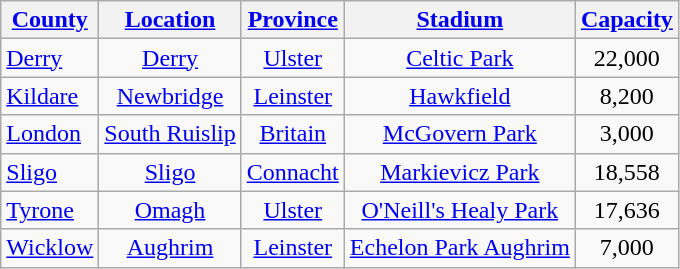<table class="wikitable sortable" style="text-align:center">
<tr>
<th><a href='#'>County</a></th>
<th><a href='#'>Location</a></th>
<th><a href='#'>Province</a></th>
<th><a href='#'>Stadium</a></th>
<th><a href='#'>Capacity</a></th>
</tr>
<tr>
<td style="text-align:left"> <a href='#'>Derry</a></td>
<td><a href='#'>Derry</a></td>
<td><a href='#'>Ulster</a></td>
<td><a href='#'>Celtic Park</a></td>
<td>22,000</td>
</tr>
<tr>
<td style="text-align:left"> <a href='#'>Kildare</a></td>
<td><a href='#'>Newbridge</a></td>
<td><a href='#'>Leinster</a></td>
<td><a href='#'>Hawkfield</a></td>
<td>8,200</td>
</tr>
<tr>
<td style="text-align:left"> <a href='#'>London</a></td>
<td><a href='#'>South Ruislip</a></td>
<td><a href='#'>Britain</a></td>
<td><a href='#'>McGovern Park</a></td>
<td>3,000</td>
</tr>
<tr>
<td style="text-align:left"> <a href='#'>Sligo</a></td>
<td><a href='#'>Sligo</a></td>
<td><a href='#'>Connacht</a></td>
<td><a href='#'>Markievicz Park</a></td>
<td>18,558</td>
</tr>
<tr>
<td style="text-align:left"> <a href='#'>Tyrone</a></td>
<td><a href='#'>Omagh</a></td>
<td><a href='#'>Ulster</a></td>
<td><a href='#'>O'Neill's Healy Park</a></td>
<td>17,636</td>
</tr>
<tr>
<td style="text-align:left"> <a href='#'>Wicklow</a></td>
<td><a href='#'>Aughrim</a></td>
<td><a href='#'>Leinster</a></td>
<td><a href='#'>Echelon Park Aughrim</a></td>
<td>7,000</td>
</tr>
</table>
